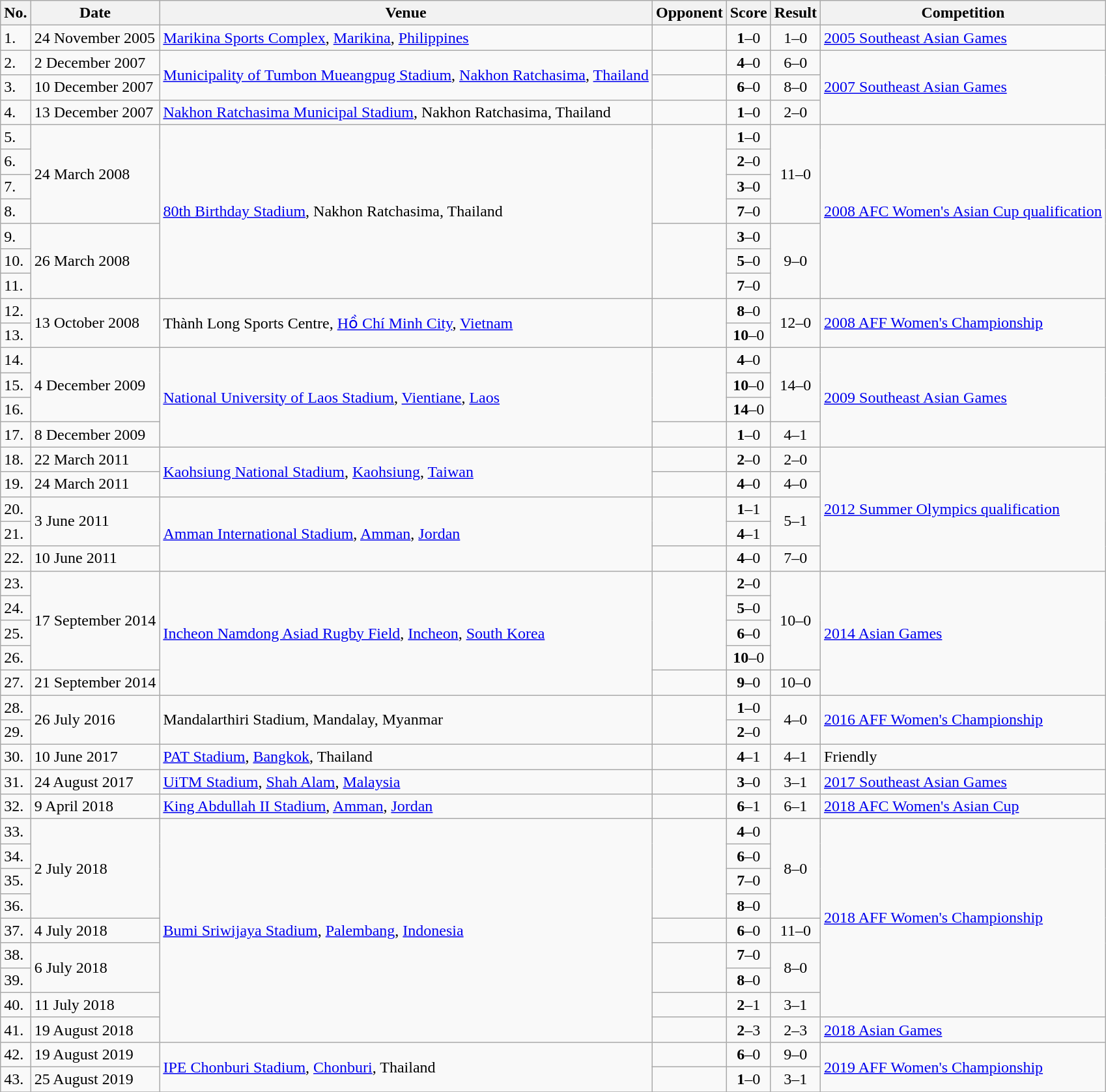<table class="wikitable">
<tr>
<th>No.</th>
<th>Date</th>
<th>Venue</th>
<th>Opponent</th>
<th>Score</th>
<th>Result</th>
<th>Competition</th>
</tr>
<tr>
<td>1.</td>
<td>24 November 2005</td>
<td><a href='#'>Marikina Sports Complex</a>, <a href='#'>Marikina</a>, <a href='#'>Philippines</a></td>
<td></td>
<td align=center><strong>1</strong>–0</td>
<td align=center>1–0</td>
<td><a href='#'>2005 Southeast Asian Games</a></td>
</tr>
<tr>
<td>2.</td>
<td>2 December 2007</td>
<td rowspan=2><a href='#'>Municipality of Tumbon Mueangpug Stadium</a>, <a href='#'>Nakhon Ratchasima</a>, <a href='#'>Thailand</a></td>
<td></td>
<td align=center><strong>4</strong>–0</td>
<td align=center>6–0</td>
<td rowspan=3><a href='#'>2007 Southeast Asian Games</a></td>
</tr>
<tr>
<td>3.</td>
<td>10 December 2007</td>
<td></td>
<td align=center><strong>6</strong>–0</td>
<td align=center>8–0</td>
</tr>
<tr>
<td>4.</td>
<td>13 December 2007</td>
<td><a href='#'>Nakhon Ratchasima Municipal Stadium</a>, Nakhon Ratchasima, Thailand</td>
<td></td>
<td align=center><strong>1</strong>–0</td>
<td align=center>2–0</td>
</tr>
<tr>
<td>5.</td>
<td rowspan=4>24 March 2008</td>
<td rowspan=7><a href='#'>80th Birthday Stadium</a>, Nakhon Ratchasima, Thailand</td>
<td rowspan=4></td>
<td align=center><strong>1</strong>–0</td>
<td rowspan=4 align=center>11–0</td>
<td rowspan=7><a href='#'>2008 AFC Women's Asian Cup qualification</a></td>
</tr>
<tr>
<td>6.</td>
<td align=center><strong>2</strong>–0</td>
</tr>
<tr>
<td>7.</td>
<td align=center><strong>3</strong>–0</td>
</tr>
<tr>
<td>8.</td>
<td align=center><strong>7</strong>–0</td>
</tr>
<tr>
<td>9.</td>
<td rowspan=3>26 March 2008</td>
<td rowspan=3></td>
<td align=center><strong>3</strong>–0</td>
<td rowspan=3 align=center>9–0</td>
</tr>
<tr>
<td>10.</td>
<td align=center><strong>5</strong>–0</td>
</tr>
<tr>
<td>11.</td>
<td align=center><strong>7</strong>–0</td>
</tr>
<tr>
<td>12.</td>
<td rowspan=2>13 October 2008</td>
<td rowspan=2>Thành Long Sports Centre, <a href='#'>Hồ Chí Minh City</a>, <a href='#'>Vietnam</a></td>
<td rowspan=2></td>
<td align=center><strong>8</strong>–0</td>
<td rowspan=2 align=center>12–0</td>
<td rowspan=2><a href='#'>2008 AFF Women's Championship</a></td>
</tr>
<tr>
<td>13.</td>
<td align=center><strong>10</strong>–0</td>
</tr>
<tr>
<td>14.</td>
<td rowspan=3>4 December 2009</td>
<td rowspan=4><a href='#'>National University of Laos Stadium</a>, <a href='#'>Vientiane</a>, <a href='#'>Laos</a></td>
<td rowspan=3></td>
<td align=center><strong>4</strong>–0</td>
<td rowspan=3 align=center>14–0</td>
<td rowspan=4><a href='#'>2009 Southeast Asian Games</a></td>
</tr>
<tr>
<td>15.</td>
<td align=center><strong>10</strong>–0</td>
</tr>
<tr>
<td>16.</td>
<td align=center><strong>14</strong>–0</td>
</tr>
<tr>
<td>17.</td>
<td>8 December 2009</td>
<td></td>
<td align=center><strong>1</strong>–0</td>
<td align=center>4–1</td>
</tr>
<tr>
<td>18.</td>
<td>22 March 2011</td>
<td rowspan=2><a href='#'>Kaohsiung National Stadium</a>, <a href='#'>Kaohsiung</a>, <a href='#'>Taiwan</a></td>
<td></td>
<td align=center><strong>2</strong>–0</td>
<td align=center>2–0</td>
<td rowspan=5><a href='#'>2012 Summer Olympics qualification</a></td>
</tr>
<tr>
<td>19.</td>
<td>24 March 2011</td>
<td></td>
<td align=center><strong>4</strong>–0</td>
<td align=center>4–0</td>
</tr>
<tr>
<td>20.</td>
<td rowspan=2>3 June 2011</td>
<td rowspan=3><a href='#'>Amman International Stadium</a>, <a href='#'>Amman</a>, <a href='#'>Jordan</a></td>
<td rowspan=2></td>
<td align=center><strong>1</strong>–1</td>
<td rowspan=2 align=center>5–1</td>
</tr>
<tr>
<td>21.</td>
<td align=center><strong>4</strong>–1</td>
</tr>
<tr>
<td>22.</td>
<td>10 June 2011</td>
<td></td>
<td align=center><strong>4</strong>–0</td>
<td align=center>7–0</td>
</tr>
<tr>
<td>23.</td>
<td rowspan=4>17 September 2014</td>
<td rowspan=5><a href='#'>Incheon Namdong Asiad Rugby Field</a>, <a href='#'>Incheon</a>, <a href='#'>South Korea</a></td>
<td rowspan=4></td>
<td align=center><strong>2</strong>–0</td>
<td rowspan=4 align=center>10–0</td>
<td rowspan=5><a href='#'>2014 Asian Games</a></td>
</tr>
<tr>
<td>24.</td>
<td align=center><strong>5</strong>–0</td>
</tr>
<tr>
<td>25.</td>
<td align=center><strong>6</strong>–0</td>
</tr>
<tr>
<td>26.</td>
<td align=center><strong>10</strong>–0</td>
</tr>
<tr>
<td>27.</td>
<td>21 September 2014</td>
<td></td>
<td align=center><strong>9</strong>–0</td>
<td align=center>10–0</td>
</tr>
<tr>
<td>28.</td>
<td rowspan=2>26 July 2016</td>
<td rowspan=2>Mandalarthiri Stadium, Mandalay, Myanmar</td>
<td rowspan=2></td>
<td align=center><strong>1</strong>–0</td>
<td rowspan=2 align=center>4–0</td>
<td rowspan=2><a href='#'>2016 AFF Women's Championship</a></td>
</tr>
<tr>
<td>29.</td>
<td align=center><strong>2</strong>–0</td>
</tr>
<tr>
<td>30.</td>
<td>10 June 2017</td>
<td><a href='#'>PAT Stadium</a>, <a href='#'>Bangkok</a>, Thailand</td>
<td></td>
<td align=center><strong>4</strong>–1</td>
<td align=center>4–1</td>
<td>Friendly</td>
</tr>
<tr>
<td>31.</td>
<td>24 August 2017</td>
<td><a href='#'>UiTM Stadium</a>, <a href='#'>Shah Alam</a>, <a href='#'>Malaysia</a></td>
<td></td>
<td align=center><strong>3</strong>–0</td>
<td align=center>3–1</td>
<td><a href='#'>2017 Southeast Asian Games</a></td>
</tr>
<tr>
<td>32.</td>
<td>9 April 2018</td>
<td><a href='#'>King Abdullah II Stadium</a>, <a href='#'>Amman</a>, <a href='#'>Jordan</a></td>
<td></td>
<td align=center><strong>6</strong>–1</td>
<td align=center>6–1</td>
<td><a href='#'>2018 AFC Women's Asian Cup</a></td>
</tr>
<tr>
<td>33.</td>
<td rowspan=4>2 July 2018</td>
<td rowspan=9><a href='#'>Bumi Sriwijaya Stadium</a>, <a href='#'>Palembang</a>, <a href='#'>Indonesia</a></td>
<td rowspan=4></td>
<td align=center><strong>4</strong>–0</td>
<td rowspan=4 align=center>8–0</td>
<td rowspan=8><a href='#'>2018 AFF Women's Championship</a></td>
</tr>
<tr>
<td>34.</td>
<td align=center><strong>6</strong>–0</td>
</tr>
<tr>
<td>35.</td>
<td align=center><strong>7</strong>–0</td>
</tr>
<tr>
<td>36.</td>
<td align=center><strong>8</strong>–0</td>
</tr>
<tr>
<td>37.</td>
<td>4 July 2018</td>
<td></td>
<td align=center><strong>6</strong>–0</td>
<td align=center>11–0</td>
</tr>
<tr>
<td>38.</td>
<td rowspan=2>6 July 2018</td>
<td rowspan=2></td>
<td align=center><strong>7</strong>–0</td>
<td rowspan=2 align=center>8–0</td>
</tr>
<tr>
<td>39.</td>
<td align=center><strong>8</strong>–0</td>
</tr>
<tr>
<td>40.</td>
<td>11 July 2018</td>
<td></td>
<td align=center><strong>2</strong>–1</td>
<td align=center>3–1</td>
</tr>
<tr>
<td>41.</td>
<td>19 August 2018</td>
<td></td>
<td align=center><strong>2</strong>–3</td>
<td align=center>2–3</td>
<td><a href='#'>2018 Asian Games</a></td>
</tr>
<tr>
<td>42.</td>
<td>19 August 2019</td>
<td rowspan=2><a href='#'>IPE Chonburi Stadium</a>, <a href='#'>Chonburi</a>, Thailand</td>
<td></td>
<td align=center><strong>6</strong>–0</td>
<td align=center>9–0</td>
<td rowspan=2><a href='#'>2019 AFF Women's Championship</a></td>
</tr>
<tr>
<td>43.</td>
<td>25 August 2019</td>
<td></td>
<td align=center><strong>1</strong>–0</td>
<td align=center>3–1</td>
</tr>
<tr>
</tr>
</table>
